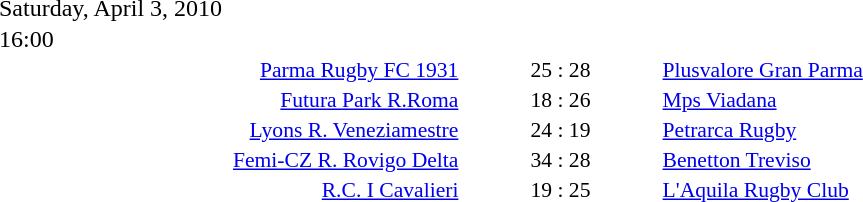<table style="width:70%;" cellspacing="1">
<tr>
<th width=35%></th>
<th width=15%></th>
<th></th>
</tr>
<tr>
<td>Saturday, April 3, 2010</td>
</tr>
<tr>
<td>16:00</td>
</tr>
<tr style=font-size:90%>
<td align=right><a href='#'>Parma Rugby FC 1931</a></td>
<td align=center>25 : 28</td>
<td><a href='#'>Plusvalore Gran Parma</a></td>
</tr>
<tr style=font-size:90%>
<td align=right><a href='#'>Futura Park R.Roma</a></td>
<td align=center>18 : 26</td>
<td><a href='#'>Mps Viadana</a></td>
</tr>
<tr style=font-size:90%>
<td align=right><a href='#'>Lyons R. Veneziamestre</a></td>
<td align=center>24 : 19</td>
<td><a href='#'>Petrarca Rugby</a></td>
</tr>
<tr style=font-size:90%>
<td align=right><a href='#'>Femi-CZ R. Rovigo Delta</a></td>
<td align=center>34 : 28</td>
<td><a href='#'>Benetton Treviso</a></td>
</tr>
<tr style=font-size:90%>
<td align=right><a href='#'>R.C. I Cavalieri</a></td>
<td align=center>19 : 25</td>
<td><a href='#'>L'Aquila Rugby Club</a></td>
</tr>
</table>
